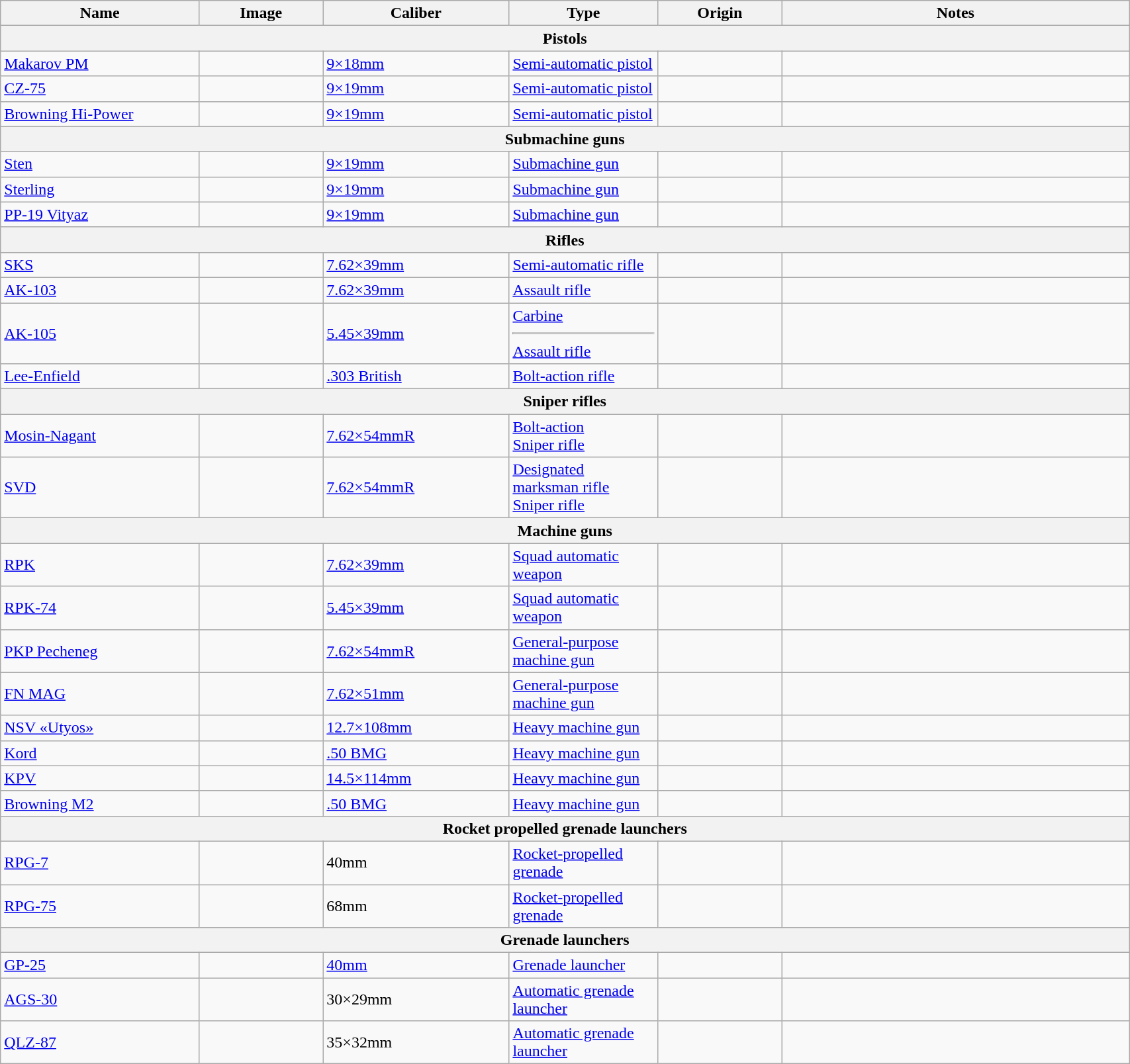<table class="wikitable" style="width:90%;">
<tr>
<th width=16%>Name</th>
<th width=10%>Image</th>
<th width=15%>Caliber</th>
<th width=12%>Type</th>
<th width=10%>Origin</th>
<th width=28%>Notes</th>
</tr>
<tr>
<th colspan="6">Pistols</th>
</tr>
<tr>
<td><a href='#'>Makarov PM</a></td>
<td></td>
<td><a href='#'>9×18mm</a></td>
<td><a href='#'>Semi-automatic pistol</a></td>
<td></td>
<td></td>
</tr>
<tr>
<td><a href='#'>CZ-75</a></td>
<td></td>
<td><a href='#'>9×19mm</a></td>
<td><a href='#'>Semi-automatic pistol</a></td>
<td></td>
<td></td>
</tr>
<tr>
<td><a href='#'>Browning Hi-Power</a></td>
<td></td>
<td><a href='#'>9×19mm</a></td>
<td><a href='#'>Semi-automatic pistol</a></td>
<td></td>
<td></td>
</tr>
<tr>
<th colspan="6">Submachine guns</th>
</tr>
<tr>
<td><a href='#'>Sten</a></td>
<td></td>
<td><a href='#'>9×19mm</a></td>
<td><a href='#'>Submachine gun</a></td>
<td></td>
<td></td>
</tr>
<tr>
<td><a href='#'>Sterling</a></td>
<td></td>
<td><a href='#'>9×19mm</a></td>
<td><a href='#'>Submachine gun</a></td>
<td></td>
<td></td>
</tr>
<tr>
<td><a href='#'>PP-19 Vityaz</a></td>
<td></td>
<td><a href='#'>9×19mm</a></td>
<td><a href='#'>Submachine gun</a></td>
<td></td>
<td></td>
</tr>
<tr>
<th colspan="6">Rifles</th>
</tr>
<tr>
<td><a href='#'>SKS</a></td>
<td></td>
<td><a href='#'>7.62×39mm</a></td>
<td><a href='#'>Semi-automatic rifle</a></td>
<td></td>
<td></td>
</tr>
<tr>
<td><a href='#'>AK-103</a></td>
<td></td>
<td><a href='#'>7.62×39mm</a></td>
<td><a href='#'>Assault rifle</a></td>
<td></td>
<td></td>
</tr>
<tr>
<td><a href='#'>AK-105</a></td>
<td></td>
<td><a href='#'>5.45×39mm</a></td>
<td><a href='#'>Carbine</a><hr><a href='#'>Assault rifle</a></td>
<td></td>
<td></td>
</tr>
<tr>
<td><a href='#'>Lee-Enfield</a></td>
<td></td>
<td><a href='#'>.303 British</a></td>
<td><a href='#'>Bolt-action rifle</a></td>
<td></td>
<td></td>
</tr>
<tr>
<th colspan="6">Sniper rifles</th>
</tr>
<tr>
<td><a href='#'>Mosin-Nagant</a></td>
<td></td>
<td><a href='#'>7.62×54mmR</a></td>
<td><a href='#'>Bolt-action</a><br><a href='#'>Sniper rifle</a></td>
<td></td>
<td></td>
</tr>
<tr>
<td><a href='#'>SVD</a></td>
<td></td>
<td><a href='#'>7.62×54mmR</a></td>
<td><a href='#'>Designated marksman rifle</a><br><a href='#'>Sniper rifle</a></td>
<td></td>
<td></td>
</tr>
<tr>
<th colspan="6">Machine guns</th>
</tr>
<tr>
<td><a href='#'>RPK</a></td>
<td></td>
<td><a href='#'>7.62×39mm</a></td>
<td><a href='#'>Squad automatic weapon</a></td>
<td></td>
<td></td>
</tr>
<tr>
<td><a href='#'>RPK-74</a></td>
<td></td>
<td><a href='#'>5.45×39mm</a></td>
<td><a href='#'>Squad automatic weapon</a></td>
<td></td>
<td></td>
</tr>
<tr>
<td><a href='#'>PKP Pecheneg</a></td>
<td></td>
<td><a href='#'>7.62×54mmR</a></td>
<td><a href='#'>General-purpose machine gun</a></td>
<td></td>
<td></td>
</tr>
<tr>
<td><a href='#'>FN MAG</a></td>
<td></td>
<td><a href='#'>7.62×51mm</a></td>
<td><a href='#'>General-purpose machine gun</a></td>
<td></td>
<td></td>
</tr>
<tr>
<td><a href='#'>NSV «Utyos»</a></td>
<td></td>
<td><a href='#'>12.7×108mm</a></td>
<td><a href='#'>Heavy machine gun</a></td>
<td></td>
<td></td>
</tr>
<tr>
<td><a href='#'>Kord</a></td>
<td></td>
<td><a href='#'>.50 BMG</a></td>
<td><a href='#'>Heavy machine gun</a></td>
<td></td>
<td></td>
</tr>
<tr>
<td><a href='#'>KPV</a></td>
<td></td>
<td><a href='#'>14.5×114mm</a></td>
<td><a href='#'>Heavy machine gun</a></td>
<td></td>
<td></td>
</tr>
<tr>
<td><a href='#'>Browning M2</a></td>
<td></td>
<td><a href='#'>.50 BMG</a></td>
<td><a href='#'>Heavy machine gun</a></td>
<td></td>
<td></td>
</tr>
<tr>
<th colspan="6">Rocket propelled grenade launchers</th>
</tr>
<tr>
<td><a href='#'>RPG-7</a></td>
<td></td>
<td>40mm</td>
<td><a href='#'>Rocket-propelled grenade</a></td>
<td></td>
<td></td>
</tr>
<tr>
<td><a href='#'>RPG-75</a></td>
<td></td>
<td>68mm</td>
<td><a href='#'>Rocket-propelled grenade</a></td>
<td></td>
<td></td>
</tr>
<tr>
<th colspan="6">Grenade launchers</th>
</tr>
<tr>
<td><a href='#'>GP-25</a></td>
<td></td>
<td><a href='#'>40mm</a></td>
<td><a href='#'>Grenade launcher</a></td>
<td></td>
<td></td>
</tr>
<tr>
<td><a href='#'>AGS-30</a></td>
<td></td>
<td>30×29mm</td>
<td><a href='#'>Automatic grenade launcher</a></td>
<td></td>
<td></td>
</tr>
<tr>
<td><a href='#'>QLZ-87</a></td>
<td></td>
<td>35×32mm</td>
<td><a href='#'>Automatic grenade launcher</a></td>
<td></td>
<td></td>
</tr>
</table>
